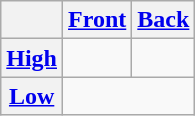<table class="wikitable" style="text-align: center;">
<tr>
<th></th>
<th><a href='#'>Front</a></th>
<th><a href='#'>Back</a></th>
</tr>
<tr>
<th><a href='#'>High</a></th>
<td></td>
<td></td>
</tr>
<tr>
<th><a href='#'>Low</a></th>
<td colspan=2></td>
</tr>
</table>
